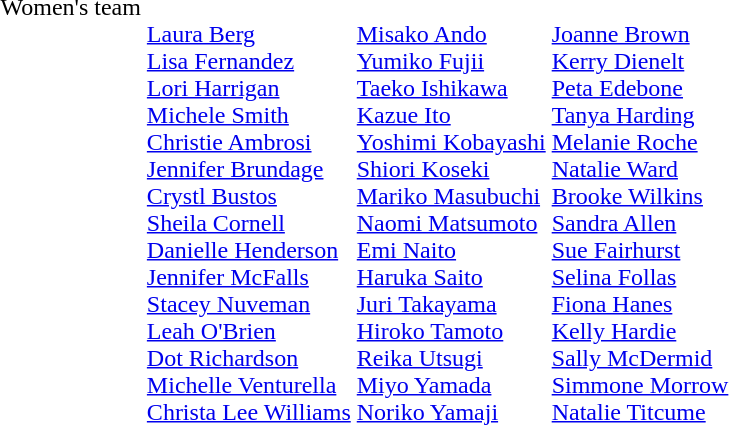<table>
<tr valign="top">
<td>Women's team<br></td>
<td><br><a href='#'>Laura Berg</a><br><a href='#'>Lisa Fernandez</a><br><a href='#'>Lori Harrigan</a><br><a href='#'>Michele Smith</a><br><a href='#'>Christie Ambrosi</a><br><a href='#'>Jennifer Brundage</a> <br><a href='#'>Crystl Bustos</a><br><a href='#'>Sheila Cornell</a><br><a href='#'>Danielle Henderson</a><br><a href='#'>Jennifer McFalls</a><br><a href='#'>Stacey Nuveman</a><br><a href='#'>Leah O'Brien</a><br><a href='#'>Dot Richardson</a><br><a href='#'>Michelle Venturella</a><br><a href='#'>Christa Lee Williams</a></td>
<td><br><a href='#'>Misako Ando</a><br><a href='#'>Yumiko Fujii</a><br><a href='#'>Taeko Ishikawa</a><br><a href='#'>Kazue Ito</a><br><a href='#'>Yoshimi Kobayashi</a><br><a href='#'>Shiori Koseki</a><br><a href='#'>Mariko Masubuchi</a><br><a href='#'>Naomi Matsumoto</a><br><a href='#'>Emi Naito</a><br><a href='#'>Haruka Saito</a><br><a href='#'>Juri Takayama</a><br><a href='#'>Hiroko Tamoto</a><br><a href='#'>Reika Utsugi</a><br><a href='#'>Miyo Yamada</a><br><a href='#'>Noriko Yamaji</a></td>
<td><br><a href='#'>Joanne Brown</a><br><a href='#'>Kerry Dienelt</a><br><a href='#'>Peta Edebone</a><br><a href='#'>Tanya Harding</a><br><a href='#'>Melanie Roche</a><br><a href='#'>Natalie Ward</a><br><a href='#'>Brooke Wilkins</a><br><a href='#'>Sandra Allen</a><br><a href='#'>Sue Fairhurst</a><br><a href='#'>Selina Follas</a><br><a href='#'>Fiona Hanes</a><br><a href='#'>Kelly Hardie</a><br><a href='#'>Sally McDermid</a><br><a href='#'>Simmone Morrow</a><br><a href='#'>Natalie Titcume</a></td>
</tr>
</table>
